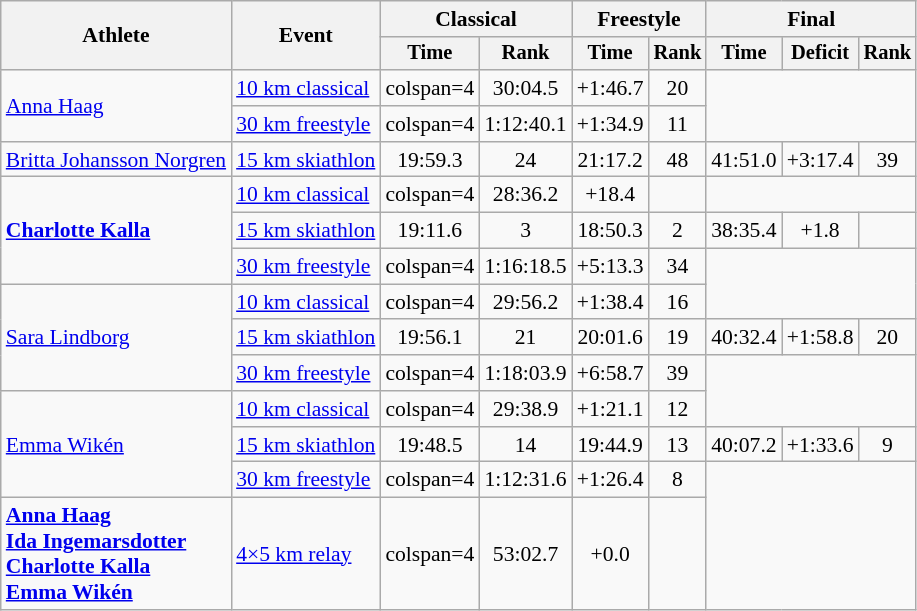<table class="wikitable" style="font-size:90%">
<tr>
<th rowspan=2>Athlete</th>
<th rowspan=2>Event</th>
<th colspan=2>Classical</th>
<th colspan=2>Freestyle</th>
<th colspan=3>Final</th>
</tr>
<tr style="font-size: 95%">
<th>Time</th>
<th>Rank</th>
<th>Time</th>
<th>Rank</th>
<th>Time</th>
<th>Deficit</th>
<th>Rank</th>
</tr>
<tr align=center>
<td align=left rowspan=2><a href='#'>Anna Haag</a></td>
<td align=left><a href='#'>10 km classical</a></td>
<td>colspan=4 </td>
<td>30:04.5</td>
<td>+1:46.7</td>
<td>20</td>
</tr>
<tr align=center>
<td align=left><a href='#'>30 km freestyle</a></td>
<td>colspan=4 </td>
<td>1:12:40.1</td>
<td>+1:34.9</td>
<td>11</td>
</tr>
<tr align=center>
<td align=left><a href='#'>Britta Johansson Norgren</a></td>
<td align=left><a href='#'>15 km skiathlon</a></td>
<td>19:59.3</td>
<td>24</td>
<td>21:17.2</td>
<td>48</td>
<td>41:51.0</td>
<td>+3:17.4</td>
<td>39</td>
</tr>
<tr align=center>
<td align=left rowspan=3><strong><a href='#'>Charlotte Kalla</a></strong></td>
<td align=left><a href='#'>10 km classical</a></td>
<td>colspan=4 </td>
<td>28:36.2</td>
<td>+18.4</td>
<td></td>
</tr>
<tr align=center>
<td align=left><a href='#'>15 km skiathlon</a></td>
<td>19:11.6</td>
<td>3</td>
<td>18:50.3</td>
<td>2</td>
<td>38:35.4</td>
<td>+1.8</td>
<td></td>
</tr>
<tr align=center>
<td align=left><a href='#'>30 km freestyle</a></td>
<td>colspan=4 </td>
<td>1:16:18.5</td>
<td>+5:13.3</td>
<td>34</td>
</tr>
<tr align=center>
<td align=left rowspan=3><a href='#'>Sara Lindborg</a></td>
<td align=left><a href='#'>10 km classical</a></td>
<td>colspan=4 </td>
<td>29:56.2</td>
<td>+1:38.4</td>
<td>16</td>
</tr>
<tr align=center>
<td align=left><a href='#'>15 km skiathlon</a></td>
<td>19:56.1</td>
<td>21</td>
<td>20:01.6</td>
<td>19</td>
<td>40:32.4</td>
<td>+1:58.8</td>
<td>20</td>
</tr>
<tr align=center>
<td align=left><a href='#'>30 km freestyle</a></td>
<td>colspan=4 </td>
<td>1:18:03.9</td>
<td>+6:58.7</td>
<td>39</td>
</tr>
<tr align=center>
<td align=left rowspan=3><a href='#'>Emma Wikén</a></td>
<td align=left><a href='#'>10 km classical</a></td>
<td>colspan=4 </td>
<td>29:38.9</td>
<td>+1:21.1</td>
<td>12</td>
</tr>
<tr align=center>
<td align=left><a href='#'>15 km skiathlon</a></td>
<td>19:48.5</td>
<td>14</td>
<td>19:44.9</td>
<td>13</td>
<td>40:07.2</td>
<td>+1:33.6</td>
<td>9</td>
</tr>
<tr align=center>
<td align=left><a href='#'>30 km freestyle</a></td>
<td>colspan=4 </td>
<td>1:12:31.6</td>
<td>+1:26.4</td>
<td>8</td>
</tr>
<tr align=center>
<td align=left><strong><a href='#'>Anna Haag</a><br><a href='#'>Ida Ingemarsdotter</a><br><a href='#'>Charlotte Kalla</a><br><a href='#'>Emma Wikén</a></strong></td>
<td align=left><a href='#'>4×5 km relay</a></td>
<td>colspan=4 </td>
<td>53:02.7</td>
<td>+0.0</td>
<td></td>
</tr>
</table>
